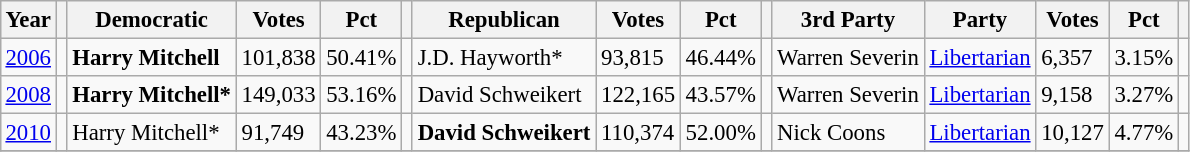<table class="wikitable" style="margin:0.5em ; font-size:95%">
<tr>
<th>Year</th>
<th></th>
<th>Democratic</th>
<th>Votes</th>
<th>Pct</th>
<th></th>
<th>Republican</th>
<th>Votes</th>
<th>Pct</th>
<th></th>
<th>3rd Party</th>
<th>Party</th>
<th>Votes</th>
<th>Pct</th>
<th></th>
</tr>
<tr>
<td><a href='#'>2006</a></td>
<td></td>
<td><strong>Harry Mitchell</strong></td>
<td>101,838</td>
<td>50.41%</td>
<td></td>
<td>J.D. Hayworth*</td>
<td>93,815</td>
<td>46.44%</td>
<td></td>
<td>Warren Severin</td>
<td><a href='#'>Libertarian</a></td>
<td>6,357</td>
<td>3.15%</td>
<td></td>
</tr>
<tr>
<td><a href='#'>2008</a></td>
<td></td>
<td><strong>Harry Mitchell*</strong></td>
<td>149,033</td>
<td>53.16%</td>
<td></td>
<td>David Schweikert</td>
<td>122,165</td>
<td>43.57%</td>
<td></td>
<td>Warren Severin</td>
<td><a href='#'>Libertarian</a></td>
<td>9,158</td>
<td>3.27%</td>
<td></td>
</tr>
<tr>
<td><a href='#'>2010</a></td>
<td></td>
<td>Harry Mitchell*</td>
<td>91,749</td>
<td>43.23%</td>
<td></td>
<td><strong>David Schweikert</strong></td>
<td>110,374</td>
<td>52.00%</td>
<td></td>
<td>Nick Coons</td>
<td><a href='#'>Libertarian</a></td>
<td>10,127</td>
<td>4.77%</td>
<td></td>
</tr>
<tr>
</tr>
</table>
